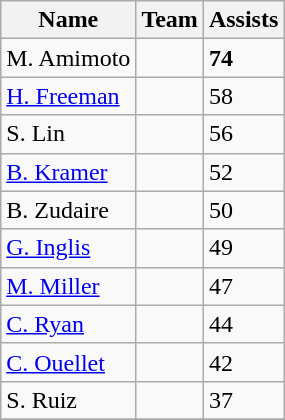<table class="wikitable">
<tr>
<th>Name</th>
<th>Team</th>
<th>Assists</th>
</tr>
<tr>
<td>M. Amimoto</td>
<td></td>
<td><strong>74</strong></td>
</tr>
<tr>
<td><a href='#'>H. Freeman</a></td>
<td></td>
<td>58</td>
</tr>
<tr>
<td>S. Lin</td>
<td></td>
<td>56</td>
</tr>
<tr>
<td><a href='#'>B. Kramer</a></td>
<td></td>
<td>52</td>
</tr>
<tr>
<td>B. Zudaire</td>
<td></td>
<td>50</td>
</tr>
<tr>
<td><a href='#'>G. Inglis</a></td>
<td></td>
<td>49</td>
</tr>
<tr>
<td><a href='#'>M. Miller</a></td>
<td></td>
<td>47</td>
</tr>
<tr>
<td><a href='#'>C. Ryan</a></td>
<td></td>
<td>44</td>
</tr>
<tr>
<td><a href='#'>C. Ouellet</a></td>
<td></td>
<td>42</td>
</tr>
<tr>
<td>S. Ruiz</td>
<td></td>
<td>37</td>
</tr>
<tr>
</tr>
</table>
